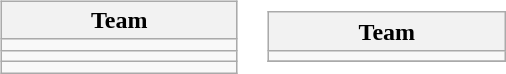<table>
<tr>
<td><br><table class="wikitable" style="text-align: center;">
<tr>
<th width="150">Team</th>
</tr>
<tr>
<td align="left"></td>
</tr>
<tr>
<td align="left"></td>
</tr>
<tr>
<td align="left"></td>
</tr>
</table>
</td>
<td><br><table class="wikitable" style="text-align: center;">
<tr>
<th width="150">Team</th>
</tr>
<tr>
<td align="left"></td>
</tr>
<tr>
</tr>
</table>
</td>
</tr>
</table>
